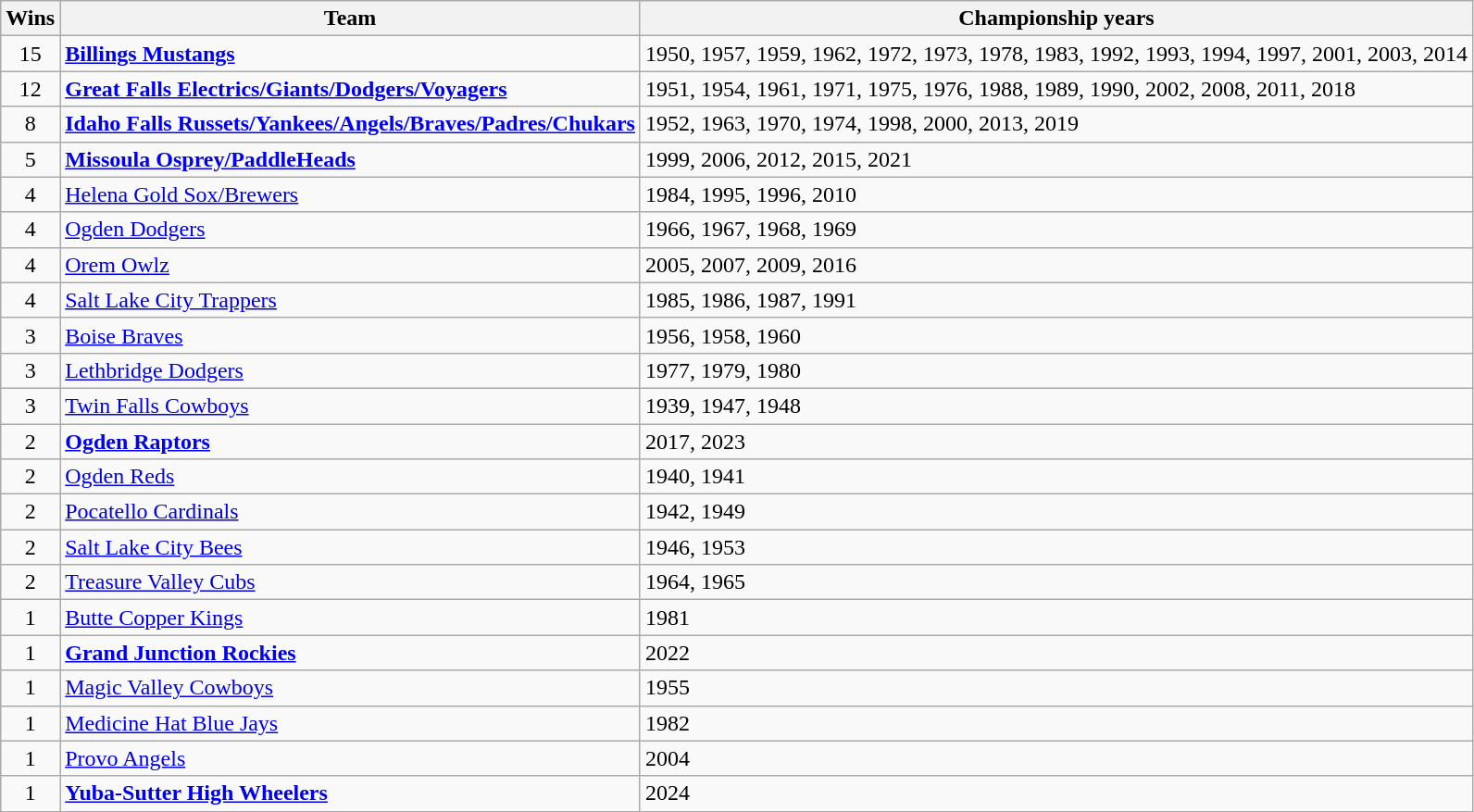<table class="sortable wikitable" style="text-align:left;">
<tr>
<th>Wins</th>
<th>Team</th>
<th>Championship years</th>
</tr>
<tr>
<td style="text-align:center;">15</td>
<td><strong><a href='#'>Billings Mustangs</a></strong></td>
<td>1950, 1957, 1959, 1962, 1972, 1973, 1978, 1983, 1992, 1993, 1994, 1997, 2001, 2003, 2014</td>
</tr>
<tr>
<td style="text-align:center;">12</td>
<td><strong><a href='#'>Great Falls Electrics/Giants/Dodgers/Voyagers</a></strong></td>
<td>1951, 1954, 1961, 1971, 1975, 1976, 1988, 1989, 1990, 2002, 2008, 2011, 2018</td>
</tr>
<tr>
<td style="text-align:center;">8</td>
<td><strong><a href='#'>Idaho Falls Russets/Yankees/Angels/Braves/Padres/Chukars</a></strong></td>
<td>1952, 1963, 1970, 1974, 1998, 2000, 2013, 2019</td>
</tr>
<tr>
<td style="text-align:center;">5</td>
<td><strong><a href='#'>Missoula Osprey/PaddleHeads</a></strong></td>
<td>1999, 2006, 2012, 2015, 2021</td>
</tr>
<tr>
<td style="text-align:center;">4</td>
<td><a href='#'>Helena Gold Sox/Brewers</a></td>
<td>1984, 1995, 1996, 2010</td>
</tr>
<tr>
<td style="text-align:center;">4</td>
<td><a href='#'>Ogden Dodgers</a></td>
<td>1966, 1967, 1968, 1969</td>
</tr>
<tr>
<td style="text-align:center;">4</td>
<td><a href='#'>Orem Owlz</a></td>
<td>2005, 2007, 2009, 2016</td>
</tr>
<tr>
<td style="text-align:center;">4</td>
<td><a href='#'>Salt Lake City Trappers</a></td>
<td>1985, 1986, 1987, 1991</td>
</tr>
<tr>
<td style="text-align:center;">3</td>
<td><a href='#'>Boise Braves</a></td>
<td>1956, 1958, 1960</td>
</tr>
<tr>
<td style="text-align:center;">3</td>
<td><a href='#'>Lethbridge Dodgers</a></td>
<td>1977, 1979, 1980</td>
</tr>
<tr>
<td style="text-align:center;">3</td>
<td><a href='#'>Twin Falls Cowboys</a></td>
<td>1939, 1947, 1948</td>
</tr>
<tr>
<td style="text-align:center;">2</td>
<td><strong><a href='#'>Ogden Raptors</a></strong></td>
<td>2017, 2023</td>
</tr>
<tr>
<td style="text-align:center;">2</td>
<td><a href='#'>Ogden Reds</a></td>
<td>1940, 1941</td>
</tr>
<tr>
<td style="text-align:center;">2</td>
<td><a href='#'>Pocatello Cardinals</a></td>
<td>1942, 1949</td>
</tr>
<tr>
<td style="text-align:center;">2</td>
<td><a href='#'>Salt Lake City Bees</a></td>
<td>1946, 1953</td>
</tr>
<tr>
<td style="text-align:center;">2</td>
<td><a href='#'>Treasure Valley Cubs</a></td>
<td>1964, 1965</td>
</tr>
<tr>
<td style="text-align:center;">1</td>
<td><a href='#'>Butte Copper Kings</a></td>
<td>1981</td>
</tr>
<tr>
<td style="text-align:center;">1</td>
<td><strong><a href='#'>Grand Junction Rockies</a></strong></td>
<td>2022</td>
</tr>
<tr>
<td style="text-align:center;">1</td>
<td><a href='#'>Magic Valley Cowboys</a></td>
<td>1955</td>
</tr>
<tr>
<td style="text-align:center;">1</td>
<td><a href='#'>Medicine Hat Blue Jays</a></td>
<td>1982</td>
</tr>
<tr>
<td style="text-align:center;">1</td>
<td><a href='#'>Provo Angels</a></td>
<td>2004</td>
</tr>
<tr>
<td style="text-align:center;">1</td>
<td><strong><a href='#'>Yuba-Sutter High Wheelers</a></strong></td>
<td>2024</td>
</tr>
</table>
